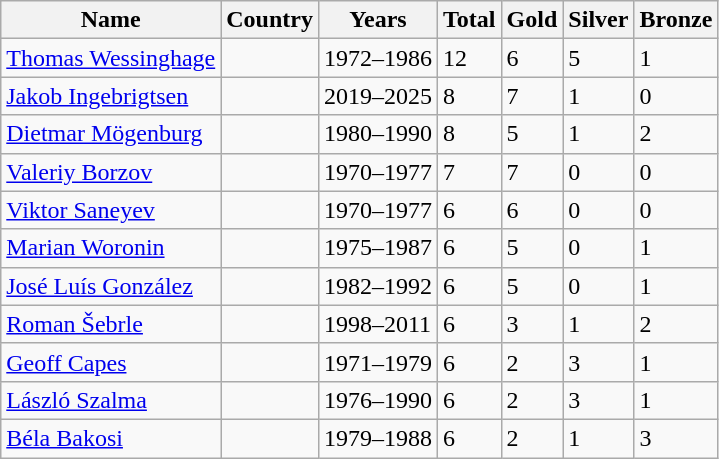<table class="wikitable sortable">
<tr>
<th>Name</th>
<th>Country</th>
<th>Years</th>
<th>Total</th>
<th>Gold</th>
<th>Silver</th>
<th>Bronze</th>
</tr>
<tr>
<td><a href='#'>Thomas Wessinghage</a></td>
<td></td>
<td>1972–1986</td>
<td>12</td>
<td>6</td>
<td>5</td>
<td>1</td>
</tr>
<tr>
<td><a href='#'>Jakob Ingebrigtsen</a></td>
<td></td>
<td>2019–2025</td>
<td>8</td>
<td>7</td>
<td>1</td>
<td>0</td>
</tr>
<tr>
<td><a href='#'>Dietmar Mögenburg</a></td>
<td></td>
<td>1980–1990</td>
<td>8</td>
<td>5</td>
<td>1</td>
<td>2</td>
</tr>
<tr>
<td><a href='#'>Valeriy Borzov</a></td>
<td></td>
<td>1970–1977</td>
<td>7</td>
<td>7</td>
<td>0</td>
<td>0</td>
</tr>
<tr>
<td><a href='#'>Viktor Saneyev</a></td>
<td></td>
<td>1970–1977</td>
<td>6</td>
<td>6</td>
<td>0</td>
<td>0</td>
</tr>
<tr>
<td><a href='#'>Marian Woronin</a></td>
<td></td>
<td>1975–1987</td>
<td>6</td>
<td>5</td>
<td>0</td>
<td>1</td>
</tr>
<tr>
<td><a href='#'>José Luís González</a></td>
<td></td>
<td>1982–1992</td>
<td>6</td>
<td>5</td>
<td>0</td>
<td>1</td>
</tr>
<tr>
<td><a href='#'>Roman Šebrle</a></td>
<td></td>
<td>1998–2011</td>
<td>6</td>
<td>3</td>
<td>1</td>
<td>2</td>
</tr>
<tr>
<td><a href='#'>Geoff Capes</a></td>
<td></td>
<td>1971–1979</td>
<td>6</td>
<td>2</td>
<td>3</td>
<td>1</td>
</tr>
<tr>
<td><a href='#'>László Szalma</a></td>
<td></td>
<td>1976–1990</td>
<td>6</td>
<td>2</td>
<td>3</td>
<td>1</td>
</tr>
<tr>
<td><a href='#'>Béla Bakosi</a></td>
<td></td>
<td>1979–1988</td>
<td>6</td>
<td>2</td>
<td>1</td>
<td>3</td>
</tr>
</table>
